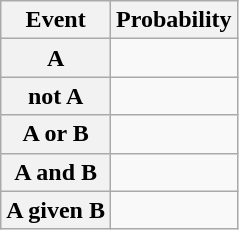<table class="wikitable plainrowheaders" style="text-align: left;">
<tr>
<th scope="col">Event</th>
<th scope="col">Probability</th>
</tr>
<tr>
<th scope="row" style="text-align: center;">A</th>
<td></td>
</tr>
<tr>
<th scope="row" style="text-align: center;">not A</th>
<td></td>
</tr>
<tr>
<th scope="row" style="text-align: center;">A or B</th>
<td></td>
</tr>
<tr>
<th scope="row" style="text-align: center;">A and B</th>
<td></td>
</tr>
<tr>
<th scope="row" style="text-align: center;">A given B</th>
<td></td>
</tr>
</table>
